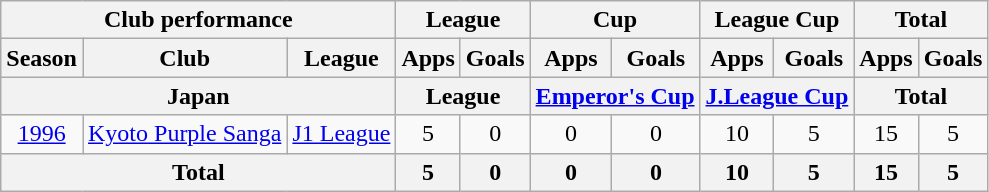<table class="wikitable" style="text-align:center;">
<tr>
<th colspan=3>Club performance</th>
<th colspan=2>League</th>
<th colspan=2>Cup</th>
<th colspan=2>League Cup</th>
<th colspan=2>Total</th>
</tr>
<tr>
<th>Season</th>
<th>Club</th>
<th>League</th>
<th>Apps</th>
<th>Goals</th>
<th>Apps</th>
<th>Goals</th>
<th>Apps</th>
<th>Goals</th>
<th>Apps</th>
<th>Goals</th>
</tr>
<tr>
<th colspan=3>Japan</th>
<th colspan=2>League</th>
<th colspan=2><a href='#'>Emperor's Cup</a></th>
<th colspan=2><a href='#'>J.League Cup</a></th>
<th colspan=2>Total</th>
</tr>
<tr>
<td><a href='#'>1996</a></td>
<td><a href='#'>Kyoto Purple Sanga</a></td>
<td><a href='#'>J1 League</a></td>
<td>5</td>
<td>0</td>
<td>0</td>
<td>0</td>
<td>10</td>
<td>5</td>
<td>15</td>
<td>5</td>
</tr>
<tr>
<th colspan=3>Total</th>
<th>5</th>
<th>0</th>
<th>0</th>
<th>0</th>
<th>10</th>
<th>5</th>
<th>15</th>
<th>5</th>
</tr>
</table>
